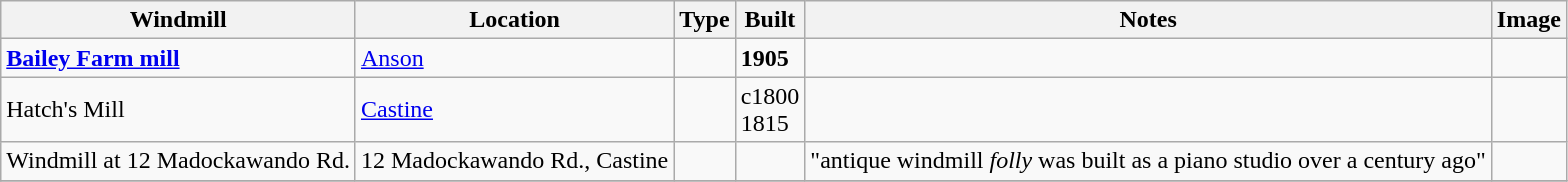<table class="wikitable">
<tr>
<th>Windmill</th>
<th>Location</th>
<th>Type</th>
<th>Built</th>
<th>Notes</th>
<th>Image</th>
</tr>
<tr>
<td><strong><a href='#'>Bailey Farm mill</a></strong></td>
<td><a href='#'>Anson</a><br></td>
<td></td>
<td><strong>1905</strong></td>
<td></td>
<td></td>
</tr>
<tr>
<td>Hatch's Mill</td>
<td><a href='#'>Castine</a></td>
<td></td>
<td>c1800<br>1815</td>
<td></td>
<td></td>
</tr>
<tr>
<td>Windmill at 12 Madockawando Rd.</td>
<td>12 Madockawando Rd., Castine<br></td>
<td></td>
<td></td>
<td>"antique windmill <em>folly</em> was built as a piano studio over a century ago"</td>
<td></td>
</tr>
<tr>
</tr>
</table>
